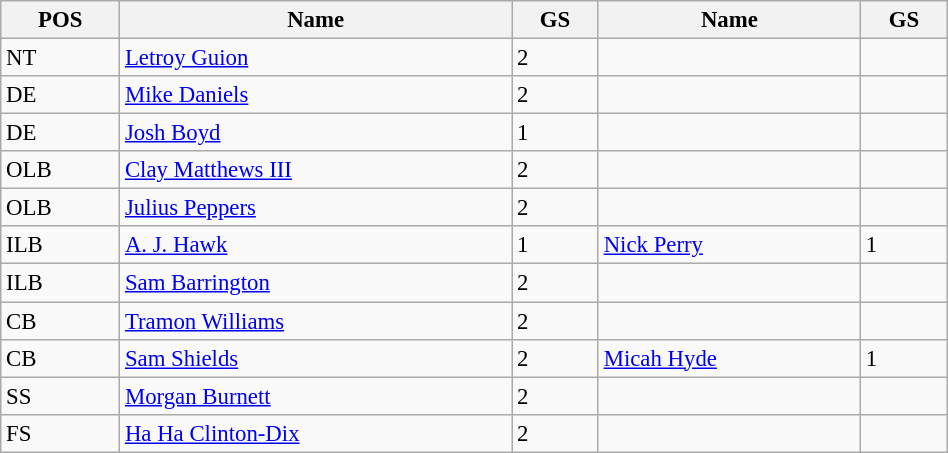<table class="wikitable" style="width:50%; text-align:center; font-size:95%; text-align:left;">
<tr>
<th><strong>POS</strong></th>
<th><strong>Name</strong></th>
<th><strong>GS</strong></th>
<th><strong>Name</strong></th>
<th><strong>GS</strong></th>
</tr>
<tr>
<td>NT</td>
<td><a href='#'>Letroy Guion</a></td>
<td>2</td>
<td></td>
<td></td>
</tr>
<tr>
<td>DE</td>
<td><a href='#'>Mike Daniels</a></td>
<td>2</td>
<td></td>
<td></td>
</tr>
<tr>
<td>DE</td>
<td><a href='#'>Josh Boyd</a></td>
<td>1</td>
<td></td>
<td></td>
</tr>
<tr>
<td>OLB</td>
<td><a href='#'>Clay Matthews III</a></td>
<td>2</td>
<td></td>
<td></td>
</tr>
<tr>
<td>OLB</td>
<td><a href='#'>Julius Peppers</a></td>
<td>2</td>
<td></td>
<td></td>
</tr>
<tr>
<td>ILB</td>
<td><a href='#'>A. J. Hawk</a></td>
<td>1</td>
<td><a href='#'>Nick Perry</a></td>
<td>1</td>
</tr>
<tr>
<td>ILB</td>
<td><a href='#'>Sam Barrington</a></td>
<td>2</td>
<td></td>
<td></td>
</tr>
<tr>
<td>CB</td>
<td><a href='#'>Tramon Williams</a></td>
<td>2</td>
<td></td>
<td></td>
</tr>
<tr>
<td>CB</td>
<td><a href='#'>Sam Shields</a></td>
<td>2</td>
<td><a href='#'>Micah Hyde</a></td>
<td>1</td>
</tr>
<tr>
<td>SS</td>
<td><a href='#'>Morgan Burnett</a></td>
<td>2</td>
<td></td>
<td></td>
</tr>
<tr>
<td>FS</td>
<td><a href='#'>Ha Ha Clinton-Dix</a></td>
<td>2</td>
<td></td>
<td></td>
</tr>
</table>
